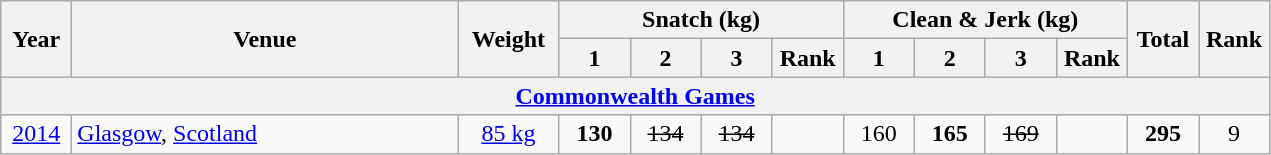<table class = "wikitable" style="text-align:center;">
<tr>
<th rowspan=2 width=40>Year</th>
<th rowspan=2 width=250>Venue</th>
<th rowspan=2 width=60>Weight</th>
<th colspan=4>Snatch (kg)</th>
<th colspan=4>Clean & Jerk (kg)</th>
<th rowspan=2 width=40>Total</th>
<th rowspan=2 width=40>Rank</th>
</tr>
<tr>
<th width=40>1</th>
<th width=40>2</th>
<th width=40>3</th>
<th width=40>Rank</th>
<th width=40>1</th>
<th width=40>2</th>
<th width=40>3</th>
<th width=40>Rank</th>
</tr>
<tr>
<th colspan=13><a href='#'>Commonwealth Games</a></th>
</tr>
<tr>
<td><a href='#'>2014</a></td>
<td align=left> <a href='#'>Glasgow</a>, <a href='#'>Scotland</a></td>
<td><a href='#'>85 kg</a></td>
<td><strong>130</strong></td>
<td><s>134</s></td>
<td><s>134</s></td>
<td></td>
<td>160</td>
<td><strong>165</strong></td>
<td><s>169</s></td>
<td></td>
<td><strong>295</strong></td>
<td>9</td>
</tr>
</table>
